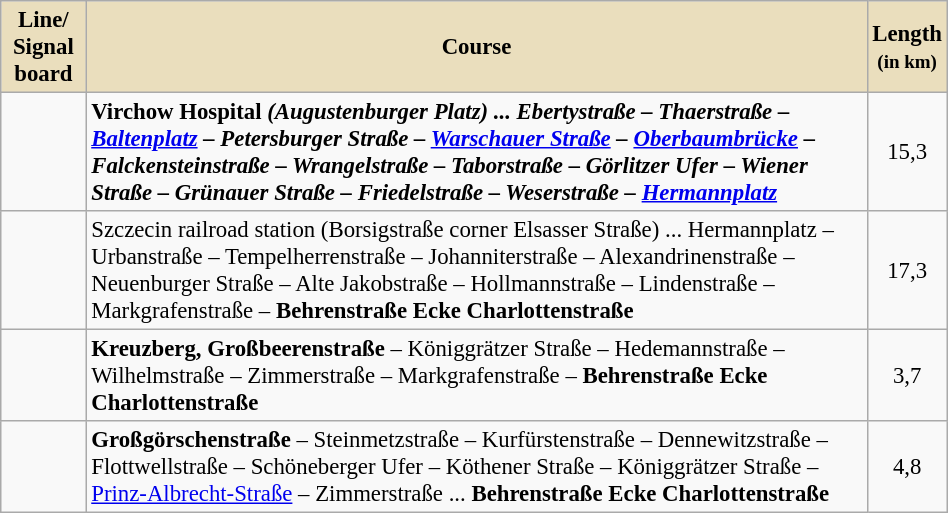<table class="wikitable float-right" style="font-size:95%; text-align:center;" width="50%">
<tr>
<th style="background:#EADEBD;">Line/<br>Signal board</th>
<th style="background:#EADEBD;">Course</th>
<th style="background:#EADEBD;">Length<br><small>(in km)</small></th>
</tr>
<tr>
<td></td>
<td align="left"><strong>Virchow Hospital <em>(Augustenburger Platz)<strong><em> ... Ebertystraße – Thaerstraße – <a href='#'>Baltenplatz</a> – Petersburger Straße – <a href='#'>Warschauer Straße</a> – <a href='#'>Oberbaumbrücke</a> – Falckensteinstraße – Wrangelstraße – Taborstraße – Görlitzer Ufer – Wiener Straße – Grünauer Straße – Friedelstraße – Weserstraße – </strong><a href='#'>Hermannplatz</a><strong></td>
<td>15,3</td>
</tr>
<tr>
<td></td>
<td align="left"></strong>Szczecin railroad station </em>(Borsigstraße corner Elsasser Straße)</em></strong> ... Hermannplatz – Urbanstraße – Tempelherrenstraße – Johanniterstraße – Alexandrinenstraße – Neuenburger Straße – Alte Jakobstraße – Hollmannstraße – Lindenstraße – Markgrafenstraße – <strong>Behrenstraße Ecke Charlottenstraße</strong></td>
<td>17,3</td>
</tr>
<tr>
<td></td>
<td align="left"><strong>Kreuzberg, Großbeerenstraße</strong> – Königgrätzer Straße – Hedemannstraße – Wilhelmstraße – Zimmerstraße – Markgrafenstraße – <strong>Behrenstraße Ecke Charlottenstraße</strong></td>
<td>3,7</td>
</tr>
<tr>
<td></td>
<td align="left"><strong>Großgörschenstraße</strong> – Steinmetzstraße – Kurfürstenstraße – Dennewitzstraße – Flottwellstraße – Schöneberger Ufer – Köthener Straße – Königgrätzer Straße – <a href='#'>Prinz-Albrecht-Straße</a> – Zimmerstraße ... <strong>Behrenstraße Ecke Charlottenstraße</strong></td>
<td>4,8</td>
</tr>
</table>
